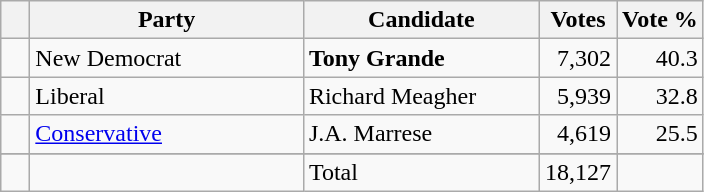<table class="wikitable">
<tr>
<th></th>
<th scope="col" width="175">Party</th>
<th scope="col" width="150">Candidate</th>
<th>Votes</th>
<th>Vote %</th>
</tr>
<tr>
<td>   </td>
<td>New Democrat</td>
<td><strong>Tony Grande</strong></td>
<td align=right>7,302</td>
<td align=right>40.3</td>
</tr>
<tr |>
<td>   </td>
<td>Liberal</td>
<td>Richard Meagher</td>
<td align=right>5,939</td>
<td align=right>32.8</td>
</tr>
<tr |>
<td>   </td>
<td><a href='#'>Conservative</a></td>
<td>J.A. Marrese</td>
<td align=right>4,619</td>
<td align=right>25.5</td>
</tr>
<tr |>
</tr>
<tr |>
<td></td>
<td></td>
<td>Total</td>
<td align=right>18,127</td>
<td></td>
</tr>
</table>
